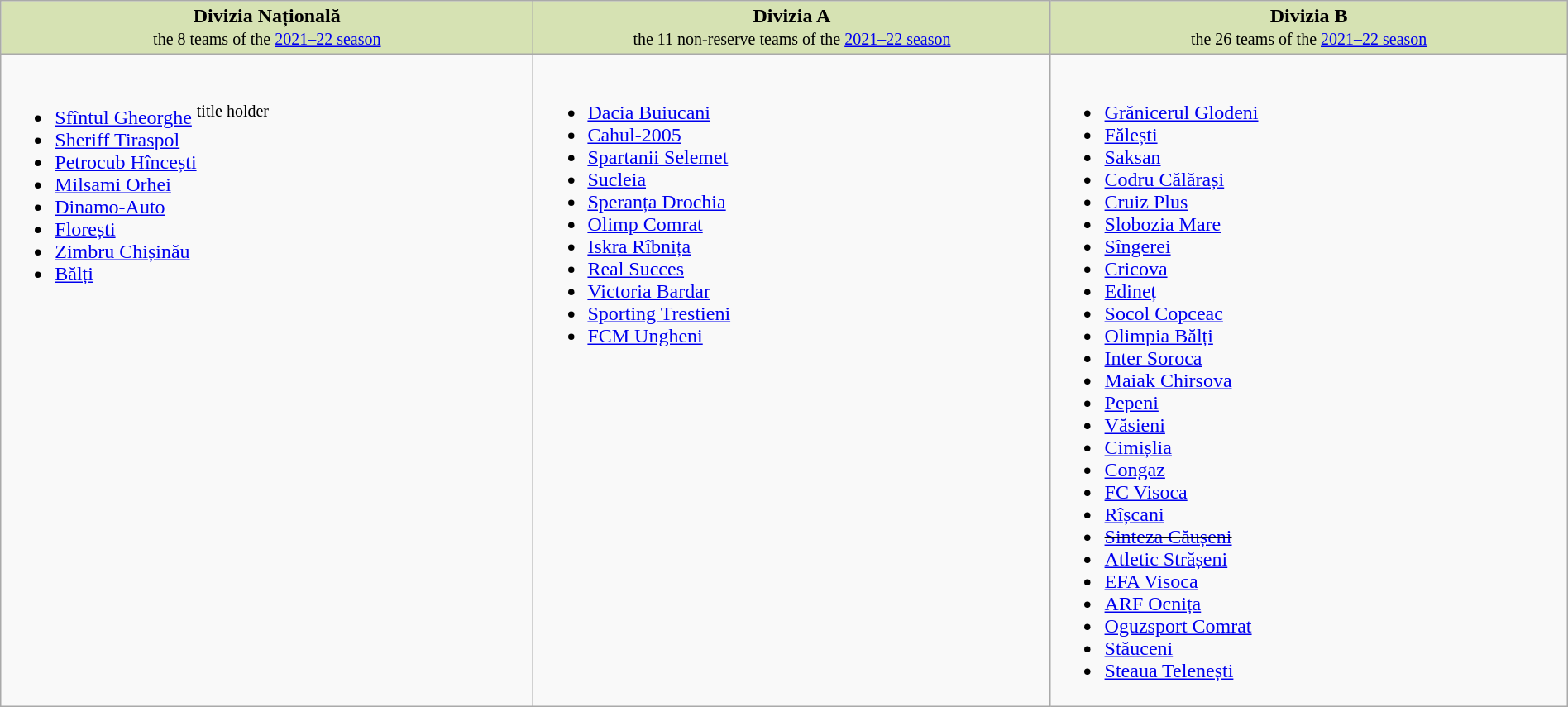<table class="wikitable" style="width:100%">
<tr style="vertical-align:top; background:#d6e2b3; text-align:center;">
<td style="width:34%;"><strong>Divizia Națională</strong><br><small>the 8 teams of the <a href='#'>2021–22 season</a></small></td>
<td style="width:33%;"><strong>Divizia A</strong><br><small>the 11 non-reserve teams of the <a href='#'>2021–22 season</a></small></td>
<td style="width:33%;"><strong>Divizia B</strong><br><small>the 26 teams of the <a href='#'>2021–22 season</a></small></td>
</tr>
<tr valign="top">
<td><br><ul><li><a href='#'>Sfîntul Gheorghe</a> <sup>title holder</sup></li><li><a href='#'>Sheriff Tiraspol</a></li><li><a href='#'>Petrocub Hîncești</a></li><li><a href='#'>Milsami Orhei</a></li><li><a href='#'>Dinamo-Auto</a></li><li><a href='#'>Florești</a></li><li><a href='#'>Zimbru Chișinău</a></li><li><a href='#'>Bălți</a></li></ul></td>
<td><br><ul><li><a href='#'>Dacia Buiucani</a></li><li><a href='#'>Cahul-2005</a></li><li><a href='#'>Spartanii Selemet</a></li><li><a href='#'>Sucleia</a></li><li><a href='#'>Speranța Drochia</a></li><li><a href='#'>Olimp Comrat</a></li><li><a href='#'>Iskra Rîbnița</a></li><li><a href='#'>Real Succes</a></li><li><a href='#'>Victoria Bardar</a></li><li><a href='#'>Sporting Trestieni</a></li><li><a href='#'>FCM Ungheni</a></li></ul></td>
<td><br><ul><li><a href='#'>Grănicerul Glodeni</a></li><li><a href='#'>Fălești</a></li><li><a href='#'>Saksan</a></li><li><a href='#'>Codru Călărași</a></li><li><a href='#'>Cruiz Plus</a></li><li><a href='#'>Slobozia Mare</a></li><li><a href='#'>Sîngerei</a></li><li><a href='#'>Cricova</a></li><li><a href='#'>Edineț</a></li><li><a href='#'>Socol Copceac</a></li><li><a href='#'>Olimpia Bălți</a></li><li><a href='#'>Inter Soroca</a></li><li><a href='#'>Maiak Chirsova</a></li><li><a href='#'>Pepeni</a></li><li><a href='#'>Văsieni</a></li><li><a href='#'>Cimișlia</a></li><li><a href='#'>Congaz</a></li><li><a href='#'>FC Visoca</a></li><li><a href='#'>Rîșcani</a></li><li><s><a href='#'>Sinteza Căușeni</a></s></li><li><a href='#'>Atletic Strășeni</a></li><li><a href='#'>EFA Visoca</a></li><li><a href='#'>ARF Ocnița</a></li><li><a href='#'>Oguzsport Comrat</a></li><li><a href='#'>Stăuceni</a></li><li><a href='#'>Steaua Telenești</a></li></ul></td>
</tr>
</table>
